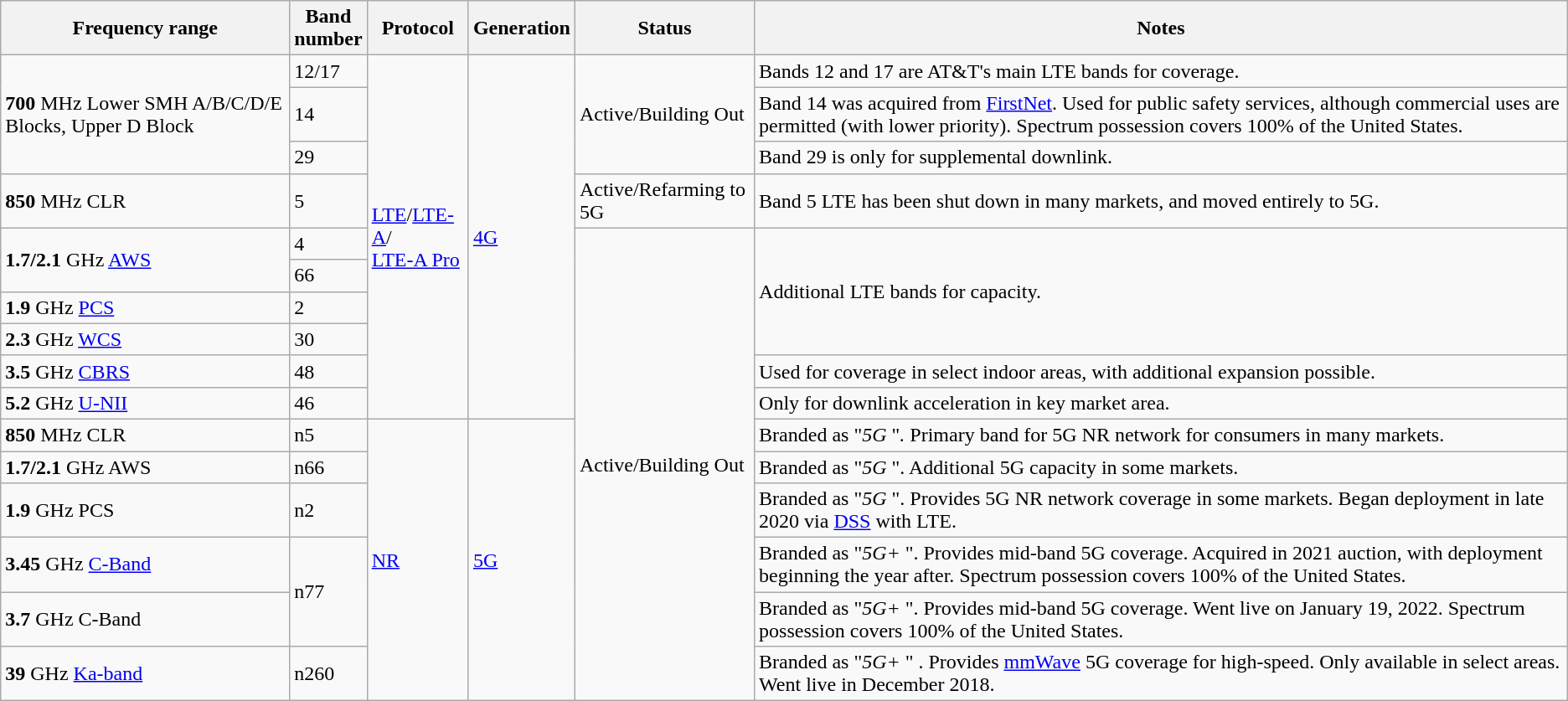<table class="wikitable sortable">
<tr>
<th>Frequency range</th>
<th>Band <br> number</th>
<th>Protocol</th>
<th>Generation</th>
<th>Status</th>
<th>Notes</th>
</tr>
<tr>
<td rowspan="3"><strong>700</strong> MHz Lower SMH A/B/C/D/E Blocks, Upper D Block</td>
<td>12/17</td>
<td rowspan="10"><a href='#'>LTE</a>/<a href='#'>LTE-A</a>/<br><a href='#'>LTE-A Pro</a></td>
<td rowspan="10"><a href='#'>4G</a></td>
<td rowspan="3">Active/Building Out</td>
<td>Bands 12 and 17 are AT&T's main LTE bands for coverage.</td>
</tr>
<tr>
<td>14</td>
<td>Band 14 was acquired from <a href='#'>FirstNet</a>. Used for public safety services, although commercial uses are permitted (with lower priority). Spectrum possession covers 100% of the United States.</td>
</tr>
<tr>
<td>29</td>
<td>Band 29 is only for supplemental downlink.</td>
</tr>
<tr>
<td><strong>850</strong> MHz CLR</td>
<td>5</td>
<td>Active/Refarming to 5G</td>
<td>Band 5 LTE has been shut down in many markets, and moved entirely to 5G.</td>
</tr>
<tr>
<td rowspan="2"><strong>1.7/2.1</strong> GHz <a href='#'>AWS</a></td>
<td>4</td>
<td rowspan="12">Active/Building Out</td>
<td rowspan="4">Additional LTE bands for capacity.</td>
</tr>
<tr>
<td>66</td>
</tr>
<tr>
<td><strong>1.9</strong> GHz <a href='#'>PCS</a></td>
<td>2</td>
</tr>
<tr>
<td><strong>2.3</strong> GHz <a href='#'>WCS</a></td>
<td>30</td>
</tr>
<tr>
<td><strong>3.5</strong> GHz <a href='#'>CBRS</a></td>
<td>48</td>
<td>Used for coverage in select indoor areas, with additional expansion possible.</td>
</tr>
<tr>
<td><strong>5.2</strong> GHz <a href='#'>U-NII</a></td>
<td>46</td>
<td>Only for downlink acceleration in key market area.</td>
</tr>
<tr>
<td><strong>850</strong> MHz CLR</td>
<td>n5</td>
<td rowspan="7"><a href='#'>NR</a></td>
<td rowspan="7"><a href='#'>5G</a></td>
<td>Branded as "<em>5G</em> "<em>.</em> Primary band for 5G NR network for consumers in many markets.</td>
</tr>
<tr>
<td><strong>1.7/2.1</strong> GHz AWS</td>
<td>n66</td>
<td>Branded as "<em>5G</em> ". Additional 5G capacity in some markets.</td>
</tr>
<tr>
<td><strong>1.9</strong> GHz PCS</td>
<td>n2</td>
<td>Branded as "<em>5G</em> ". Provides 5G NR network coverage in some markets. Began deployment in late 2020 via <a href='#'>DSS</a> with LTE.</td>
</tr>
<tr>
<td><strong>3.45</strong> GHz <a href='#'>C-Band</a></td>
<td rowspan="2">n77</td>
<td>Branded as "<em>5G+</em> ". Provides mid-band 5G coverage. Acquired in 2021 auction, with deployment beginning the year after. Spectrum possession covers 100% of the United States.</td>
</tr>
<tr>
<td><strong>3.7</strong> GHz C-Band</td>
<td>Branded as "<em>5G+</em> ". Provides mid-band 5G coverage. Went live on January 19, 2022. Spectrum possession covers 100% of the United States.</td>
</tr>
<tr>
<td><strong>39</strong> GHz <a href='#'>Ka-band</a></td>
<td>n260</td>
<td>Branded as "<em>5G+</em> " . Provides <a href='#'>mmWave</a> 5G coverage for high-speed. Only available in select areas. Went live in December 2018.</td>
</tr>
</table>
